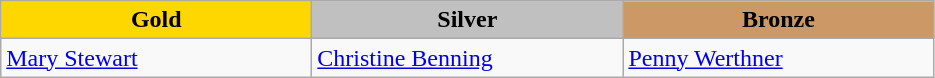<table class="wikitable" style="text-align:left">
<tr align="center">
<td width=200 bgcolor=gold><strong>Gold</strong></td>
<td width=200 bgcolor=silver><strong>Silver</strong></td>
<td width=200 bgcolor=CC9966><strong>Bronze</strong></td>
</tr>
<tr>
<td><a href='#'>Mary Stewart</a><br><em></em></td>
<td><a href='#'>Christine Benning</a><br><em></em></td>
<td><a href='#'>Penny Werthner</a><br><em></em></td>
</tr>
</table>
